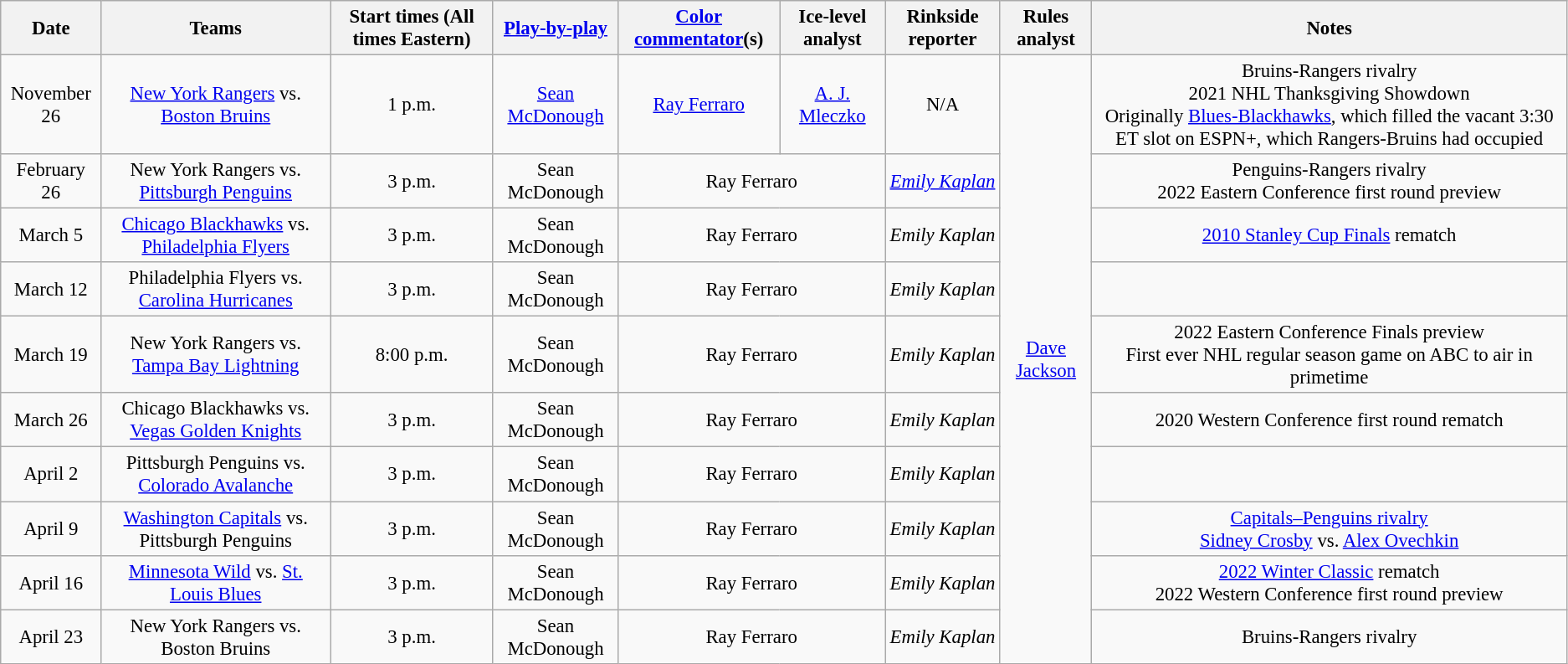<table class="wikitable sortable" style="font-size:95%;text-align:center;">
<tr>
<th>Date</th>
<th>Teams</th>
<th>Start times (All times Eastern)</th>
<th><a href='#'>Play-by-play</a></th>
<th><a href='#'>Color commentator</a>(s)</th>
<th>Ice-level analyst</th>
<th>Rinkside reporter</th>
<th>Rules analyst</th>
<th>Notes</th>
</tr>
<tr>
<td>November 26</td>
<td><a href='#'>New York Rangers</a> vs. <a href='#'>Boston Bruins</a></td>
<td>1 p.m.</td>
<td><a href='#'>Sean McDonough</a></td>
<td><a href='#'>Ray Ferraro</a></td>
<td><a href='#'>A. J. Mleczko</a></td>
<td>N/A</td>
<td rowspan=10><a href='#'>Dave Jackson</a></td>
<td>Bruins-Rangers rivalry<br>2021 NHL Thanksgiving Showdown<br>Originally <a href='#'>Blues-Blackhawks</a>, which filled the vacant 3:30 ET slot on ESPN+, which Rangers-Bruins had occupied</td>
</tr>
<tr>
<td>February 26</td>
<td>New York Rangers vs. <a href='#'>Pittsburgh Penguins</a></td>
<td>3 p.m.</td>
<td>Sean McDonough</td>
<td colspan="2">Ray Ferraro</td>
<td><em><a href='#'>Emily Kaplan</a></em></td>
<td>Penguins-Rangers rivalry<br>2022 Eastern Conference first round preview</td>
</tr>
<tr>
<td>March 5</td>
<td><a href='#'>Chicago Blackhawks</a> vs. <a href='#'>Philadelphia Flyers</a></td>
<td>3 p.m.</td>
<td>Sean McDonough</td>
<td colspan="2">Ray Ferraro</td>
<td><em>Emily Kaplan</em></td>
<td><a href='#'>2010 Stanley Cup Finals</a> rematch</td>
</tr>
<tr>
<td>March 12</td>
<td>Philadelphia Flyers vs. <a href='#'>Carolina Hurricanes</a></td>
<td>3 p.m.</td>
<td>Sean McDonough</td>
<td colspan="2">Ray Ferraro</td>
<td><em>Emily Kaplan</em></td>
<td></td>
</tr>
<tr>
<td>March 19</td>
<td>New York Rangers vs. <a href='#'>Tampa Bay Lightning</a></td>
<td>8:00 p.m.</td>
<td>Sean McDonough</td>
<td colspan="2">Ray Ferraro</td>
<td><em>Emily Kaplan</em></td>
<td>2022 Eastern Conference Finals preview<br>First ever NHL regular season game on ABC to air in primetime</td>
</tr>
<tr>
<td>March 26</td>
<td>Chicago Blackhawks vs. <a href='#'>Vegas Golden Knights</a></td>
<td>3 p.m.</td>
<td>Sean McDonough</td>
<td colspan="2">Ray Ferraro</td>
<td><em>Emily Kaplan</em></td>
<td>2020 Western Conference first round rematch</td>
</tr>
<tr>
<td>April 2</td>
<td>Pittsburgh Penguins vs. <a href='#'>Colorado Avalanche</a></td>
<td>3 p.m.</td>
<td>Sean McDonough</td>
<td colspan="2">Ray Ferraro</td>
<td><em>Emily Kaplan</em></td>
<td></td>
</tr>
<tr>
<td>April 9</td>
<td><a href='#'>Washington Capitals</a> vs. Pittsburgh Penguins</td>
<td>3 p.m.</td>
<td>Sean McDonough</td>
<td colspan="2">Ray Ferraro</td>
<td><em>Emily Kaplan</em></td>
<td><a href='#'>Capitals–Penguins rivalry</a><br><a href='#'>Sidney Crosby</a> vs. <a href='#'>Alex Ovechkin</a></td>
</tr>
<tr>
<td>April 16</td>
<td><a href='#'>Minnesota Wild</a> vs. <a href='#'>St. Louis Blues</a></td>
<td>3 p.m.</td>
<td>Sean McDonough</td>
<td colspan="2">Ray Ferraro</td>
<td><em>Emily Kaplan</em></td>
<td><a href='#'>2022 Winter Classic</a> rematch<br>2022 Western Conference first round preview</td>
</tr>
<tr>
<td>April 23</td>
<td>New York Rangers vs. Boston Bruins</td>
<td>3 p.m.</td>
<td>Sean McDonough</td>
<td colspan="2">Ray Ferraro</td>
<td><em>Emily Kaplan</em></td>
<td>Bruins-Rangers rivalry</td>
</tr>
</table>
